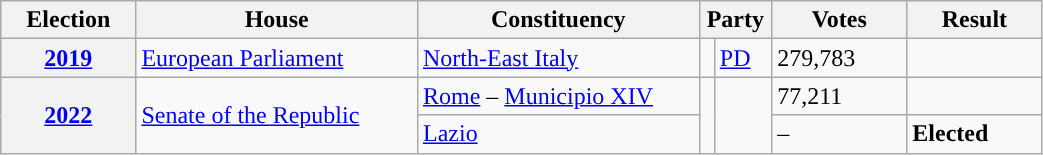<table class=wikitable style="width:55%; border:1px #AAAAFF solid">
<tr>
<th width=12%>Election</th>
<th width=25%>House</th>
<th width=25%>Constituency</th>
<th width=5% colspan="2">Party</th>
<th width=12%>Votes</th>
<th width=12%>Result</th>
</tr>
<tr>
<th><a href='#'>2019</a></th>
<td><a href='#'>European Parliament</a></td>
<td><a href='#'>North-East Italy</a></td>
<td></td>
<td><a href='#'>PD</a></td>
<td>279,783</td>
<td></td>
</tr>
<tr>
<th rowspan=2><a href='#'>2022</a></th>
<td rowspan=2><a href='#'>Senate of the Republic</a></td>
<td><a href='#'>Rome</a> – <a href='#'>Municipio XIV</a></td>
<td rowspan=2></td>
<td rowspan=2></td>
<td>77,211</td>
<td></td>
</tr>
<tr>
<td><a href='#'>Lazio</a></td>
<td>–</td>
<td> <strong>Elected</strong></td>
</tr>
</table>
